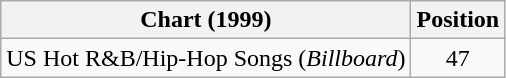<table class="wikitable">
<tr>
<th>Chart (1999)</th>
<th>Position</th>
</tr>
<tr>
<td>US Hot R&B/Hip-Hop Songs (<em>Billboard</em>)</td>
<td style="text-align:center">47</td>
</tr>
</table>
